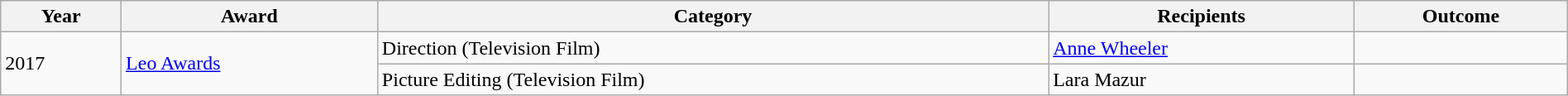<table class="wikitable sortable"  style="width:100%;">
<tr style="text-align:center;">
<th>Year</th>
<th>Award</th>
<th>Category</th>
<th>Recipients</th>
<th>Outcome</th>
</tr>
<tr>
<td rowspan="2">2017</td>
<td rowspan="2"><a href='#'>Leo Awards</a></td>
<td>Direction (Television Film)</td>
<td><a href='#'>Anne Wheeler</a></td>
<td></td>
</tr>
<tr>
<td>Picture Editing (Television Film)</td>
<td>Lara Mazur</td>
<td></td>
</tr>
</table>
